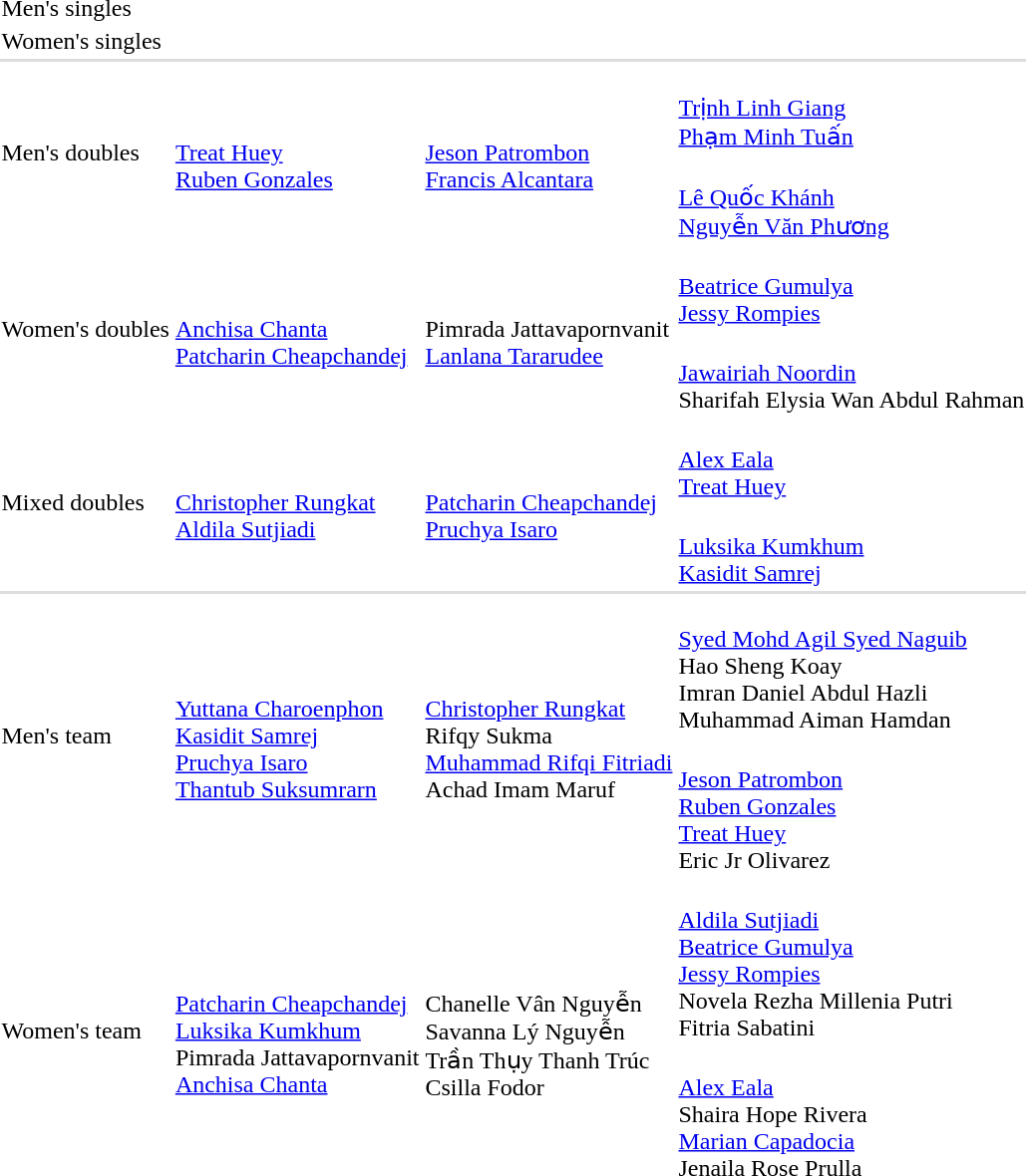<table>
<tr>
<td rowspan=2>Men's singles</td>
<td rowspan=2></td>
<td rowspan=2></td>
<td></td>
</tr>
<tr>
<td></td>
</tr>
<tr>
<td rowspan=2>Women's singles</td>
<td rowspan=2></td>
<td rowspan=2></td>
<td></td>
</tr>
<tr>
<td></td>
</tr>
<tr style="background:#dddddd;">
<td colspan=7></td>
</tr>
<tr>
<td rowspan=2>Men's doubles</td>
<td rowspan=2><br><a href='#'>Treat Huey</a><br><a href='#'>Ruben Gonzales</a></td>
<td rowspan=2><br><a href='#'>Jeson Patrombon</a><br><a href='#'>Francis Alcantara</a></td>
<td><br><a href='#'>Trịnh Linh Giang</a><br><a href='#'>Phạm Minh Tuấn</a></td>
</tr>
<tr>
<td><br><a href='#'>Lê Quốc Khánh</a><br><a href='#'>Nguyễn Văn Phương</a></td>
</tr>
<tr>
<td rowspan=2>Women's doubles</td>
<td rowspan=2><br><a href='#'>Anchisa Chanta</a><br><a href='#'>Patcharin Cheapchandej</a></td>
<td rowspan=2><br>Pimrada Jattavapornvanit<br><a href='#'>Lanlana Tararudee</a></td>
<td><br><a href='#'>Beatrice Gumulya</a><br><a href='#'>Jessy Rompies</a></td>
</tr>
<tr>
<td><br><a href='#'>Jawairiah Noordin</a><br>Sharifah Elysia Wan Abdul Rahman</td>
</tr>
<tr>
<td rowspan=2>Mixed doubles</td>
<td rowspan=2><br><a href='#'>Christopher Rungkat</a><br><a href='#'>Aldila Sutjiadi</a></td>
<td rowspan=2><br><a href='#'>Patcharin Cheapchandej</a><br><a href='#'>Pruchya Isaro</a></td>
<td><br><a href='#'>Alex Eala</a><br><a href='#'>Treat Huey</a></td>
</tr>
<tr>
<td><br><a href='#'>Luksika Kumkhum</a><br><a href='#'>Kasidit Samrej</a></td>
</tr>
<tr style="background:#dddddd;">
<td colspan=7></td>
</tr>
<tr>
<td rowspan=2>Men's team</td>
<td rowspan=2><br><a href='#'>Yuttana Charoenphon</a><br><a href='#'>Kasidit Samrej</a><br><a href='#'>Pruchya Isaro</a><br><a href='#'>Thantub Suksumrarn</a></td>
<td rowspan=2><br><a href='#'>Christopher Rungkat</a><br>Rifqy Sukma<br><a href='#'>Muhammad Rifqi Fitriadi</a> <br>Achad Imam Maruf</td>
<td><br><a href='#'>Syed Mohd Agil Syed Naguib</a><br>Hao Sheng Koay<br>Imran Daniel Abdul Hazli<br>Muhammad Aiman Hamdan</td>
</tr>
<tr>
<td><br> <a href='#'>Jeson Patrombon</a><br><a href='#'>Ruben Gonzales</a><br><a href='#'>Treat Huey</a><br>Eric Jr Olivarez</td>
</tr>
<tr>
<td rowspan=2>Women's team</td>
<td rowspan=2><br><a href='#'>Patcharin Cheapchandej</a><br><a href='#'>Luksika Kumkhum</a><br>Pimrada Jattavapornvanit<br><a href='#'>Anchisa Chanta</a></td>
<td rowspan=2><br>Chanelle Vân Nguyễn<br>Savanna Lý Nguyễn<br>Trần Thụy Thanh Trúc<br>Csilla Fodor</td>
<td><br><a href='#'>Aldila Sutjiadi</a><br><a href='#'>Beatrice Gumulya</a><br><a href='#'>Jessy Rompies</a><br>Novela Rezha Millenia Putri<br>Fitria Sabatini</td>
</tr>
<tr>
<td><br><a href='#'>Alex Eala</a><br>Shaira Hope Rivera<br><a href='#'>Marian Capadocia</a><br>Jenaila Rose Prulla</td>
</tr>
<tr>
</tr>
</table>
